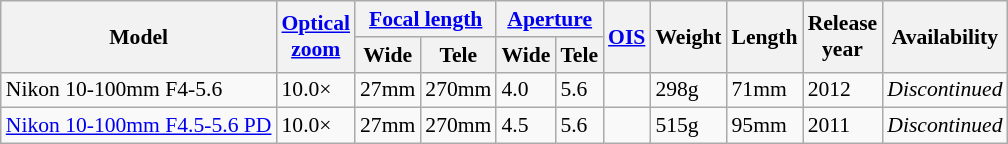<table class="wikitable sortable col2right col3right col4right col5right col6right col8right col9right" style="font-size:90%;white-space:nowrap">
<tr>
<th rowspan=2>Model</th>
<th rowspan=2><a href='#'>Optical<br>zoom</a></th>
<th colspan=2><a href='#'>Focal length</a></th>
<th colspan=2><a href='#'>Aperture</a></th>
<th rowspan=2 class=unsortable><a href='#'>OIS</a></th>
<th rowspan=2>Weight</th>
<th rowspan=2>Length</th>
<th rowspan=2 class=unsortable>Release<br>year</th>
<th rowspan=2 class=unsortable>Availability</th>
</tr>
<tr>
<th>Wide</th>
<th>Tele</th>
<th>Wide</th>
<th>Tele</th>
</tr>
<tr>
<td>Nikon 10-100mm F4-5.6</td>
<td>10.0×</td>
<td>27mm</td>
<td>270mm</td>
<td>4.0</td>
<td>5.6</td>
<td></td>
<td>298g</td>
<td>71mm</td>
<td>2012</td>
<td><em>Discontinued</em></td>
</tr>
<tr>
<td><a href='#'>Nikon 10-100mm F4.5-5.6 PD</a></td>
<td>10.0×</td>
<td>27mm</td>
<td>270mm</td>
<td>4.5</td>
<td>5.6</td>
<td></td>
<td>515g</td>
<td>95mm</td>
<td>2011</td>
<td><em>Discontinued</em></td>
</tr>
</table>
